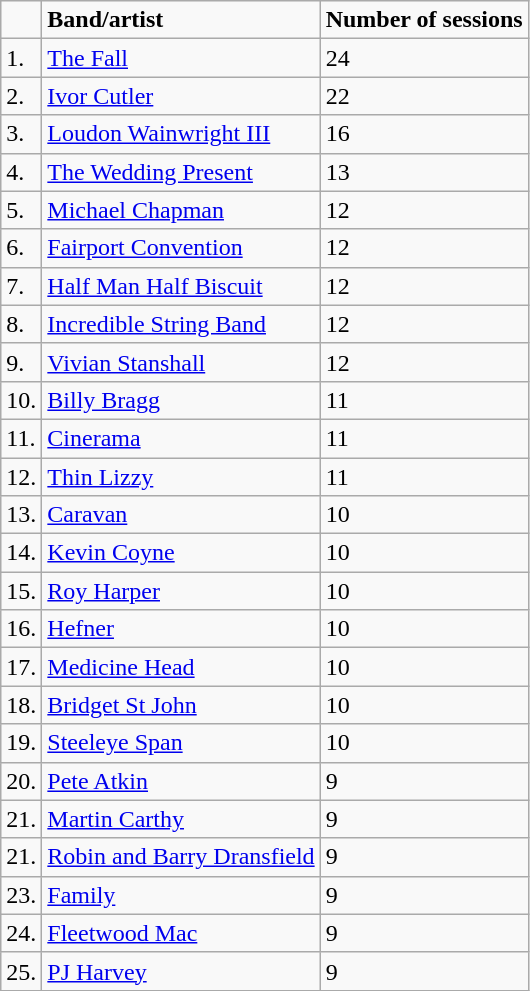<table class="wikitable">
<tr>
<td></td>
<td><strong>Band/artist</strong></td>
<td><strong>Number of sessions</strong></td>
</tr>
<tr>
<td>1.</td>
<td><a href='#'>The Fall</a></td>
<td>24</td>
</tr>
<tr>
<td>2.</td>
<td><a href='#'>Ivor Cutler</a></td>
<td>22</td>
</tr>
<tr>
<td>3.</td>
<td><a href='#'>Loudon Wainwright III</a></td>
<td>16</td>
</tr>
<tr>
<td>4.</td>
<td><a href='#'>The Wedding Present</a></td>
<td>13</td>
</tr>
<tr>
<td>5.</td>
<td><a href='#'>Michael Chapman</a></td>
<td>12</td>
</tr>
<tr>
<td>6.</td>
<td><a href='#'>Fairport Convention</a></td>
<td>12</td>
</tr>
<tr>
<td>7.</td>
<td><a href='#'>Half Man Half Biscuit</a></td>
<td>12</td>
</tr>
<tr>
<td>8.</td>
<td><a href='#'>Incredible String Band</a></td>
<td>12</td>
</tr>
<tr>
<td>9.</td>
<td><a href='#'>Vivian Stanshall</a></td>
<td>12</td>
</tr>
<tr>
<td>10.</td>
<td><a href='#'>Billy Bragg</a></td>
<td>11</td>
</tr>
<tr>
<td>11.</td>
<td><a href='#'>Cinerama</a></td>
<td>11</td>
</tr>
<tr>
<td>12.</td>
<td><a href='#'>Thin Lizzy</a></td>
<td>11</td>
</tr>
<tr>
<td>13.</td>
<td><a href='#'>Caravan</a></td>
<td>10</td>
</tr>
<tr>
<td>14.</td>
<td><a href='#'>Kevin Coyne</a></td>
<td>10</td>
</tr>
<tr>
<td>15.</td>
<td><a href='#'>Roy Harper</a></td>
<td>10</td>
</tr>
<tr>
<td>16.</td>
<td><a href='#'>Hefner</a></td>
<td>10</td>
</tr>
<tr>
<td>17.</td>
<td><a href='#'>Medicine Head</a></td>
<td>10</td>
</tr>
<tr>
<td>18.</td>
<td><a href='#'>Bridget St John</a></td>
<td>10</td>
</tr>
<tr>
<td>19.</td>
<td><a href='#'>Steeleye Span</a></td>
<td>10</td>
</tr>
<tr>
<td>20.</td>
<td><a href='#'>Pete Atkin</a></td>
<td>9</td>
</tr>
<tr>
<td>21.</td>
<td><a href='#'>Martin Carthy</a></td>
<td>9</td>
</tr>
<tr>
<td>21.</td>
<td><a href='#'>Robin and Barry Dransfield</a></td>
<td>9</td>
</tr>
<tr>
<td>23.</td>
<td><a href='#'>Family</a></td>
<td>9</td>
</tr>
<tr>
<td>24.</td>
<td><a href='#'>Fleetwood Mac</a></td>
<td>9</td>
</tr>
<tr>
<td>25.</td>
<td><a href='#'>PJ Harvey</a></td>
<td>9</td>
</tr>
</table>
